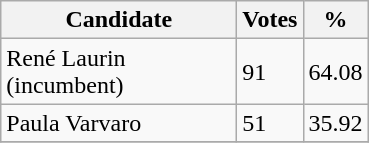<table class="wikitable">
<tr>
<th bgcolor="#DDDDFF" width="150px">Candidate</th>
<th bgcolor="#DDDDFF">Votes</th>
<th bgcolor="#DDDDFF">%</th>
</tr>
<tr>
<td>René Laurin (incumbent)</td>
<td>91</td>
<td>64.08</td>
</tr>
<tr>
<td>Paula Varvaro</td>
<td>51</td>
<td>35.92</td>
</tr>
<tr>
</tr>
</table>
